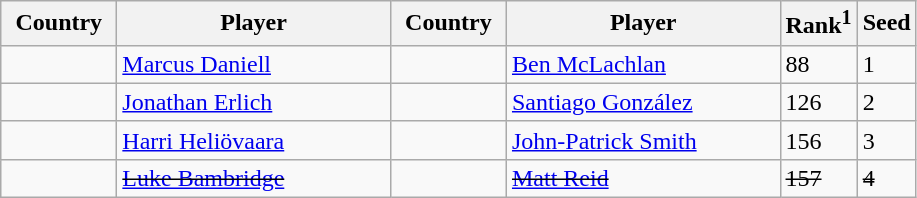<table class="sortable wikitable">
<tr>
<th width="70">Country</th>
<th width="175">Player</th>
<th width="70">Country</th>
<th width="175">Player</th>
<th>Rank<sup>1</sup></th>
<th>Seed</th>
</tr>
<tr>
<td></td>
<td><a href='#'>Marcus Daniell</a></td>
<td></td>
<td><a href='#'>Ben McLachlan</a></td>
<td>88</td>
<td>1</td>
</tr>
<tr>
<td></td>
<td><a href='#'>Jonathan Erlich</a></td>
<td></td>
<td><a href='#'>Santiago González</a></td>
<td>126</td>
<td>2</td>
</tr>
<tr>
<td></td>
<td><a href='#'>Harri Heliövaara</a></td>
<td></td>
<td><a href='#'>John-Patrick Smith</a></td>
<td>156</td>
<td>3</td>
</tr>
<tr>
<td><s></s></td>
<td><s><a href='#'>Luke Bambridge</a></s></td>
<td><s></s></td>
<td><s><a href='#'>Matt Reid</a></s></td>
<td><s>157</s></td>
<td><s>4</s></td>
</tr>
</table>
